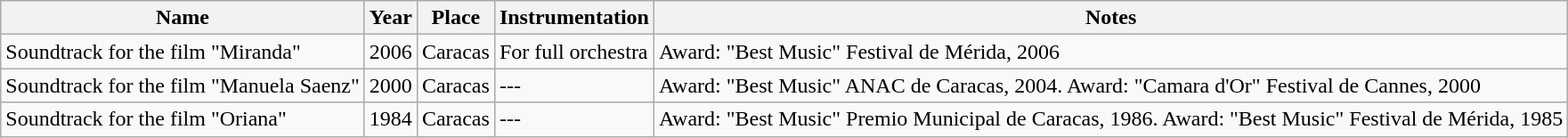<table class="wikitable sortable">
<tr>
<th>Name</th>
<th>Year</th>
<th>Place</th>
<th>Instrumentation</th>
<th>Notes</th>
</tr>
<tr>
<td>Soundtrack for the film "Miranda"</td>
<td>2006</td>
<td>Caracas</td>
<td>For full orchestra</td>
<td>Award: "Best Music" Festival de Mérida, 2006</td>
</tr>
<tr>
<td>Soundtrack for the film "Manuela Saenz"</td>
<td>2000</td>
<td>Caracas</td>
<td>---</td>
<td>Award: "Best Music" ANAC de Caracas, 2004. Award: "Camara d'Or" Festival de Cannes, 2000</td>
</tr>
<tr>
<td>Soundtrack for the film "Oriana"</td>
<td>1984</td>
<td>Caracas</td>
<td>---</td>
<td>Award: "Best Music" Premio Municipal de Caracas, 1986. Award: "Best Music" Festival de Mérida, 1985</td>
</tr>
</table>
